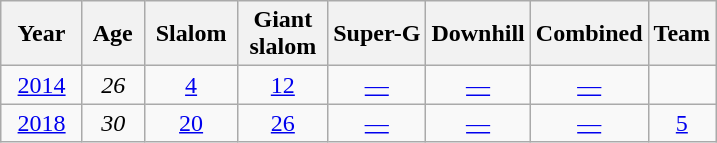<table class=wikitable style="text-align:center">
<tr>
<th>  Year  </th>
<th> Age </th>
<th> Slalom </th>
<th> Giant <br> slalom </th>
<th>Super-G</th>
<th>Downhill</th>
<th>Combined</th>
<th>Team</th>
</tr>
<tr>
<td><a href='#'>2014</a></td>
<td><em>26</em></td>
<td><a href='#'>4</a></td>
<td><a href='#'>12</a></td>
<td><a href='#'>—</a></td>
<td><a href='#'>—</a></td>
<td><a href='#'>—</a></td>
<td></td>
</tr>
<tr>
<td><a href='#'>2018</a></td>
<td><em>30</em></td>
<td><a href='#'>20</a></td>
<td><a href='#'>26</a></td>
<td><a href='#'>—</a></td>
<td><a href='#'>—</a></td>
<td><a href='#'>—</a></td>
<td><a href='#'>5</a></td>
</tr>
</table>
